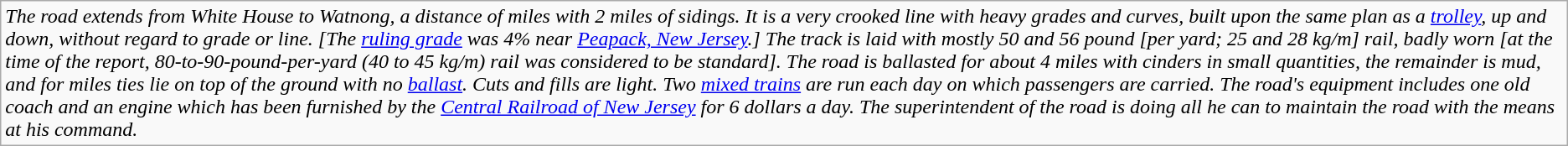<table class="wikitable">
<tr>
<td><em>The road extends from White House to Watnong, a distance of  miles with 2 miles of sidings.  It is a very crooked line with heavy grades and curves, built upon the same plan as a <a href='#'>trolley</a>, up and down, without regard to grade or line.  [The <a href='#'>ruling grade</a> was 4% near <a href='#'>Peapack, New Jersey</a>.]  The track is laid with mostly 50 and 56 pound [per yard; 25 and 28 kg/m] rail, badly worn [at the time of the report, 80-to-90-pound-per-yard (40 to 45 kg/m) rail was considered to be standard].  The road is ballasted for about 4 miles with cinders in small quantities, the remainder is mud, and for miles ties lie on top of the ground with no <a href='#'>ballast</a>.  Cuts and fills are light.  Two <a href='#'>mixed trains</a> are run each day on which passengers are carried.  The road's equipment includes one old coach and an engine which has been furnished by the <a href='#'>Central Railroad of New Jersey</a> for 6 dollars a day.  The superintendent of the road is doing all he can to maintain the road with the means at his command.</em></td>
</tr>
</table>
